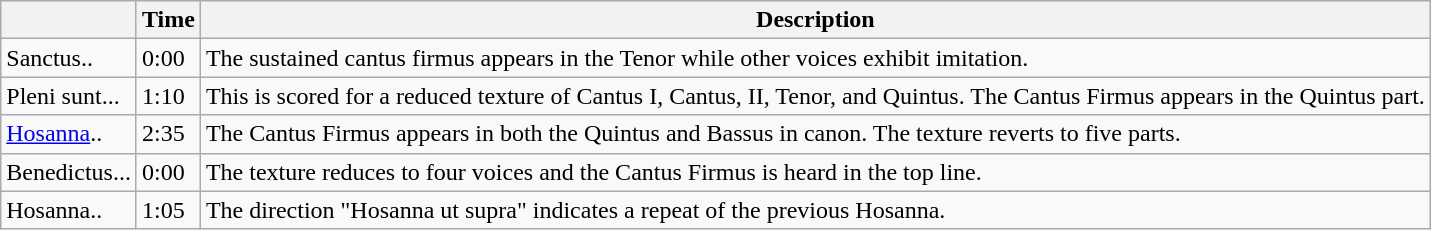<table class="wikitable">
<tr>
<th></th>
<th>Time</th>
<th>Description</th>
</tr>
<tr>
<td>Sanctus..</td>
<td>0:00</td>
<td>The sustained cantus firmus appears in the Tenor while other voices exhibit imitation.</td>
</tr>
<tr>
<td>Pleni sunt...</td>
<td>1:10</td>
<td>This is scored for a reduced texture of Cantus I, Cantus, II, Tenor, and Quintus. The Cantus Firmus appears in the Quintus part.</td>
</tr>
<tr>
<td><a href='#'>Hosanna</a>..</td>
<td>2:35</td>
<td>The Cantus Firmus appears in both the Quintus and Bassus in canon. The texture reverts to five parts.</td>
</tr>
<tr>
<td>Benedictus...</td>
<td>0:00</td>
<td>The texture reduces to four voices and the Cantus Firmus is heard in the top line.</td>
</tr>
<tr>
<td>Hosanna..</td>
<td>1:05</td>
<td>The direction "Hosanna ut supra" indicates a repeat of the previous Hosanna.</td>
</tr>
</table>
